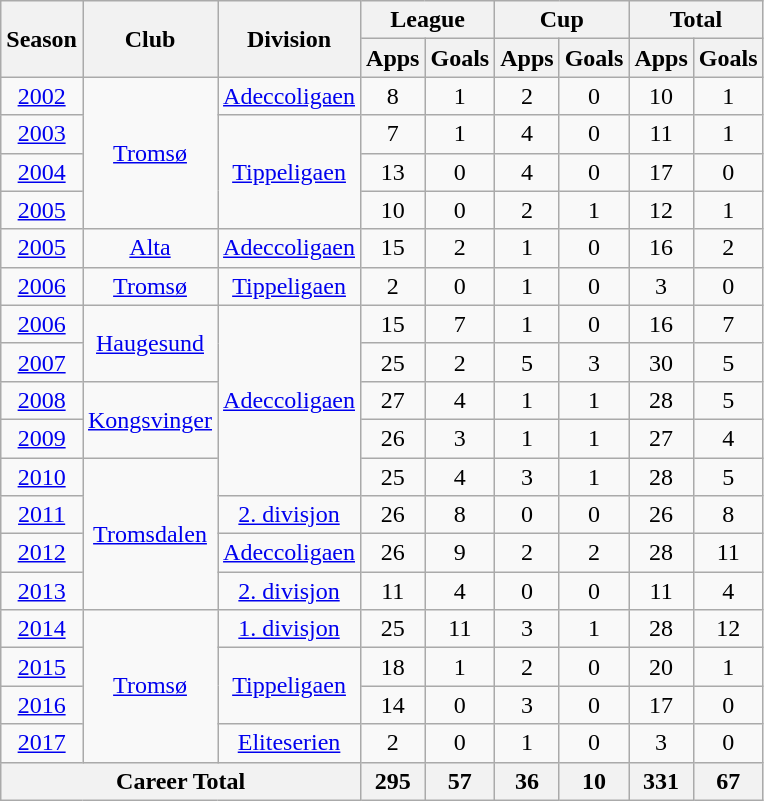<table class="wikitable" style="text-align: center;">
<tr>
<th rowspan="2">Season</th>
<th rowspan="2">Club</th>
<th rowspan="2">Division</th>
<th colspan="2">League</th>
<th colspan="2">Cup</th>
<th colspan="2">Total</th>
</tr>
<tr>
<th>Apps</th>
<th>Goals</th>
<th>Apps</th>
<th>Goals</th>
<th>Apps</th>
<th>Goals</th>
</tr>
<tr>
<td><a href='#'>2002</a></td>
<td rowspan="4" valign="center"><a href='#'>Tromsø</a></td>
<td rowspan="1" valign="center"><a href='#'>Adeccoligaen</a></td>
<td>8</td>
<td>1</td>
<td>2</td>
<td>0</td>
<td>10</td>
<td>1</td>
</tr>
<tr>
<td><a href='#'>2003</a></td>
<td rowspan="3" valign="center"><a href='#'>Tippeligaen</a></td>
<td>7</td>
<td>1</td>
<td>4</td>
<td>0</td>
<td>11</td>
<td>1</td>
</tr>
<tr>
<td><a href='#'>2004</a></td>
<td>13</td>
<td>0</td>
<td>4</td>
<td>0</td>
<td>17</td>
<td>0</td>
</tr>
<tr>
<td><a href='#'>2005</a></td>
<td>10</td>
<td>0</td>
<td>2</td>
<td>1</td>
<td>12</td>
<td>1</td>
</tr>
<tr>
<td><a href='#'>2005</a></td>
<td rowspan="1" valign="center"><a href='#'>Alta</a></td>
<td rowspan="1" valign="center"><a href='#'>Adeccoligaen</a></td>
<td>15</td>
<td>2</td>
<td>1</td>
<td>0</td>
<td>16</td>
<td>2</td>
</tr>
<tr>
<td><a href='#'>2006</a></td>
<td rowspan="1" valign="center"><a href='#'>Tromsø</a></td>
<td rowspan="1" valign="center"><a href='#'>Tippeligaen</a></td>
<td>2</td>
<td>0</td>
<td>1</td>
<td>0</td>
<td>3</td>
<td>0</td>
</tr>
<tr>
<td><a href='#'>2006</a></td>
<td rowspan="2" valign="center"><a href='#'>Haugesund</a></td>
<td rowspan="5" valign="center"><a href='#'>Adeccoligaen</a></td>
<td>15</td>
<td>7</td>
<td>1</td>
<td>0</td>
<td>16</td>
<td>7</td>
</tr>
<tr>
<td><a href='#'>2007</a></td>
<td>25</td>
<td>2</td>
<td>5</td>
<td>3</td>
<td>30</td>
<td>5</td>
</tr>
<tr>
<td><a href='#'>2008</a></td>
<td rowspan="2" valign="center"><a href='#'>Kongsvinger</a></td>
<td>27</td>
<td>4</td>
<td>1</td>
<td>1</td>
<td>28</td>
<td>5</td>
</tr>
<tr>
<td><a href='#'>2009</a></td>
<td>26</td>
<td>3</td>
<td>1</td>
<td>1</td>
<td>27</td>
<td>4</td>
</tr>
<tr>
<td><a href='#'>2010</a></td>
<td rowspan="4" valign="center"><a href='#'>Tromsdalen</a></td>
<td>25</td>
<td>4</td>
<td>3</td>
<td>1</td>
<td>28</td>
<td>5</td>
</tr>
<tr>
<td><a href='#'>2011</a></td>
<td rowspan="1" valign="center"><a href='#'>2. divisjon</a></td>
<td>26</td>
<td>8</td>
<td>0</td>
<td>0</td>
<td>26</td>
<td>8</td>
</tr>
<tr>
<td><a href='#'>2012</a></td>
<td rowspan="1" valign="center"><a href='#'>Adeccoligaen</a></td>
<td>26</td>
<td>9</td>
<td>2</td>
<td>2</td>
<td>28</td>
<td>11</td>
</tr>
<tr>
<td><a href='#'>2013</a></td>
<td rowspan="1" valign="center"><a href='#'>2. divisjon</a></td>
<td>11</td>
<td>4</td>
<td>0</td>
<td>0</td>
<td>11</td>
<td>4</td>
</tr>
<tr>
<td><a href='#'>2014</a></td>
<td rowspan="4" valign="center"><a href='#'>Tromsø</a></td>
<td rowspan="1" valign="center"><a href='#'>1. divisjon</a></td>
<td>25</td>
<td>11</td>
<td>3</td>
<td>1</td>
<td>28</td>
<td>12</td>
</tr>
<tr>
<td><a href='#'>2015</a></td>
<td rowspan="2" valign="center"><a href='#'>Tippeligaen</a></td>
<td>18</td>
<td>1</td>
<td>2</td>
<td>0</td>
<td>20</td>
<td>1</td>
</tr>
<tr>
<td><a href='#'>2016</a></td>
<td>14</td>
<td>0</td>
<td>3</td>
<td>0</td>
<td>17</td>
<td>0</td>
</tr>
<tr>
<td><a href='#'>2017</a></td>
<td rowspan="1" valign="center"><a href='#'>Eliteserien</a></td>
<td>2</td>
<td>0</td>
<td>1</td>
<td>0</td>
<td>3</td>
<td>0</td>
</tr>
<tr>
<th colspan="3">Career Total</th>
<th>295</th>
<th>57</th>
<th>36</th>
<th>10</th>
<th>331</th>
<th>67</th>
</tr>
</table>
